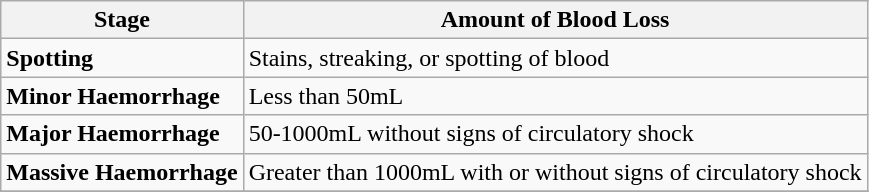<table class="wikitable">
<tr>
<th>Stage</th>
<th>Amount of Blood Loss</th>
</tr>
<tr>
<td><strong>Spotting</strong></td>
<td>Stains, streaking, or spotting of blood</td>
</tr>
<tr>
<td><strong>Minor Haemorrhage</strong></td>
<td>Less than 50mL</td>
</tr>
<tr>
<td><strong>Major Haemorrhage</strong></td>
<td>50-1000mL without signs of circulatory shock</td>
</tr>
<tr>
<td><strong>Massive Haemorrhage</strong></td>
<td>Greater than 1000mL with or without signs of circulatory shock</td>
</tr>
<tr>
</tr>
</table>
